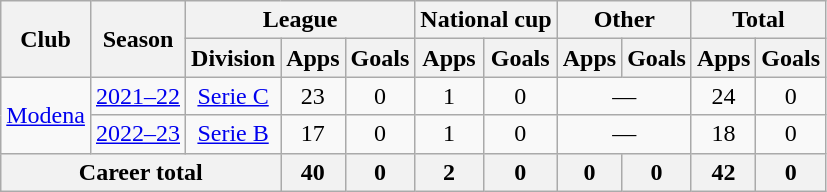<table class="wikitable" style="text-align:center">
<tr>
<th rowspan="2">Club</th>
<th rowspan="2">Season</th>
<th colspan="3">League</th>
<th colspan="2">National cup</th>
<th colspan="2">Other</th>
<th colspan="2">Total</th>
</tr>
<tr>
<th>Division</th>
<th>Apps</th>
<th>Goals</th>
<th>Apps</th>
<th>Goals</th>
<th>Apps</th>
<th>Goals</th>
<th>Apps</th>
<th>Goals</th>
</tr>
<tr>
<td rowspan="2"><a href='#'>Modena</a></td>
<td><a href='#'>2021–22</a></td>
<td><a href='#'>Serie C</a></td>
<td>23</td>
<td>0</td>
<td>1</td>
<td>0</td>
<td colspan="2">—</td>
<td>24</td>
<td>0</td>
</tr>
<tr>
<td><a href='#'>2022–23</a></td>
<td><a href='#'>Serie B</a></td>
<td>17</td>
<td>0</td>
<td>1</td>
<td>0</td>
<td colspan="2">—</td>
<td>18</td>
<td>0</td>
</tr>
<tr>
<th colspan="3">Career total</th>
<th>40</th>
<th>0</th>
<th>2</th>
<th>0</th>
<th>0</th>
<th>0</th>
<th>42</th>
<th>0</th>
</tr>
</table>
